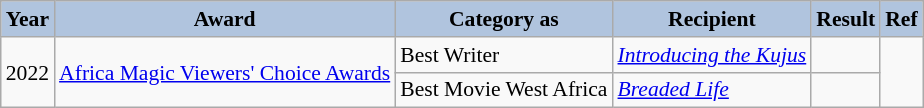<table class="wikitable" style="font-size:90%;">
<tr>
<th style="background:#B0C4DE;">Year</th>
<th style="background:#B0C4DE;">Award</th>
<th style="background:#B0C4DE;">Category as</th>
<th style="background:#B0C4DE;">Recipient</th>
<th style="background:#B0C4DE;">Result</th>
<th style="background:#B0C4DE;">Ref</th>
</tr>
<tr>
<td rowspan="2">2022</td>
<td rowspan="2"><a href='#'>Africa Magic Viewers' Choice Awards</a></td>
<td>Best Writer</td>
<td><em><a href='#'>Introducing the Kujus</a></em></td>
<td></td>
<td rowspan="2"></td>
</tr>
<tr>
<td>Best Movie West Africa</td>
<td><em><a href='#'>Breaded Life</a></em></td>
<td></td>
</tr>
</table>
